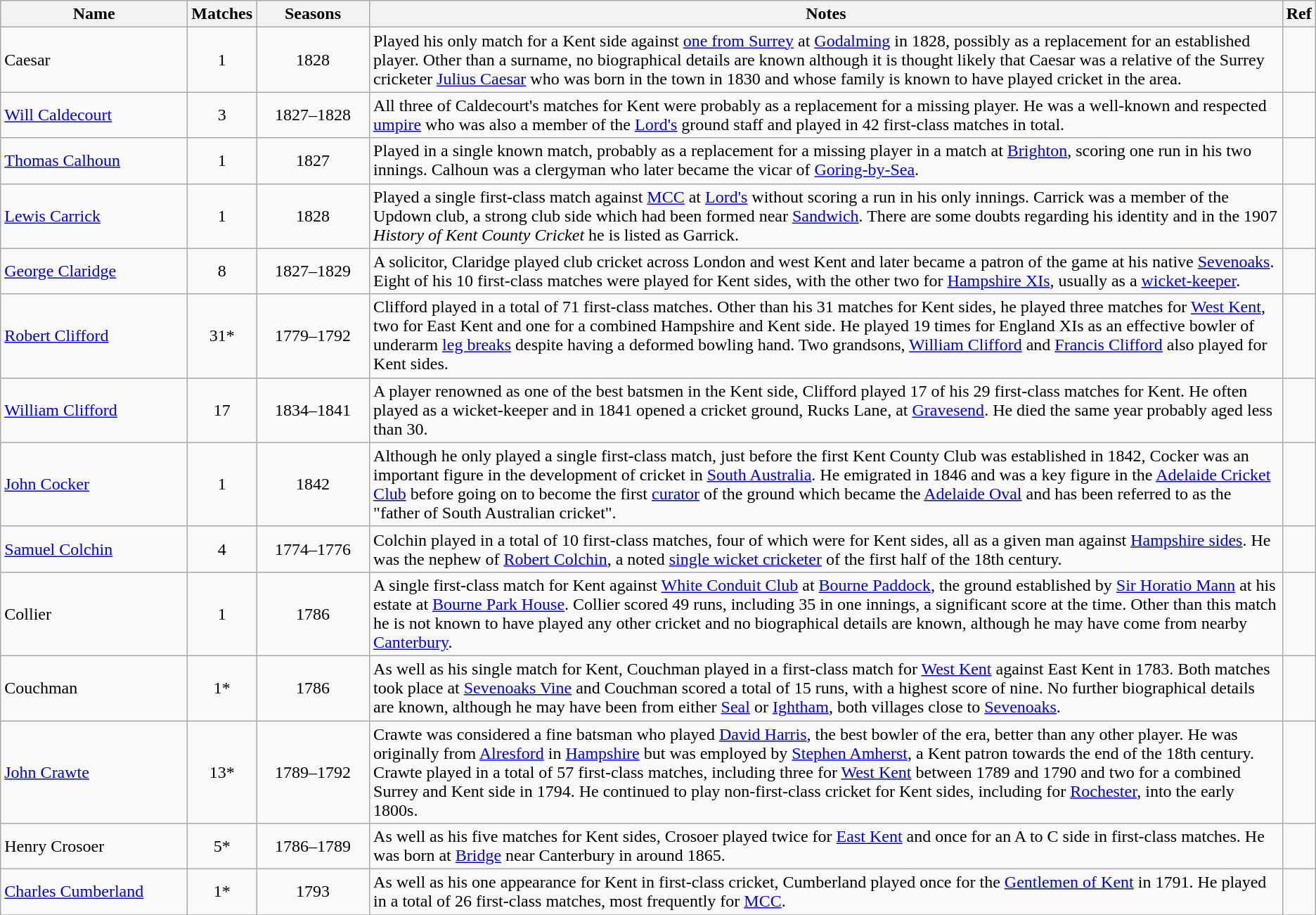<table class="wikitable">
<tr>
<th style="width:170px">Name</th>
<th>Matches</th>
<th style="width: 100px">Seasons</th>
<th>Notes</th>
<th>Ref</th>
</tr>
<tr>
<td>Caesar</td>
<td align=center>1</td>
<td align=center>1828</td>
<td>Played his only match for a Kent side against <a href='#'>one from Surrey</a> at <a href='#'>Godalming</a> in 1828, possibly as a replacement for an established player. Other than a surname, no biographical details are known although it is thought likely that Caesar was a relative of the Surrey cricketer <a href='#'>Julius Caesar</a> who was born in the town in 1830 and whose family is known to have played cricket in the area.</td>
<td></td>
</tr>
<tr>
<td><a href='#'>Will Caldecourt</a></td>
<td align=center>3</td>
<td align=center>1827–1828</td>
<td>All three of Caldecourt's matches for Kent were probably as a replacement for a missing player. He was a well-known and respected <a href='#'>umpire</a> who was also a member of the <a href='#'>Lord's</a> ground staff and played in 42 first-class matches in total.</td>
<td></td>
</tr>
<tr>
<td><a href='#'>Thomas Calhoun</a></td>
<td align=center>1</td>
<td align=center>1827</td>
<td>Played in a single known match, probably as a replacement for a missing player in a match at <a href='#'>Brighton</a>, scoring one run in his two innings. Calhoun was a clergyman who later became the vicar of <a href='#'>Goring-by-Sea</a>.</td>
<td></td>
</tr>
<tr>
<td><a href='#'>Lewis Carrick</a></td>
<td align=center>1</td>
<td align=center>1828</td>
<td>Played a single first-class match against <a href='#'>MCC</a> at <a href='#'>Lord's</a> without scoring a run in his only innings. Carrick was a member of the Updown club, a strong club side which had been formed near <a href='#'>Sandwich</a>. There are some doubts regarding his identity and in the 1907 <em>History of Kent County Cricket</em> he is listed as Garrick.</td>
<td></td>
</tr>
<tr>
<td><a href='#'>George Claridge</a></td>
<td align=center>8</td>
<td align=center>1827–1829</td>
<td>A solicitor, Claridge played club cricket across London and west Kent and later became a patron of the game at his native <a href='#'>Sevenoaks</a>. Eight of his 10 first-class matches were played for Kent sides, with the other two for <a href='#'>Hampshire XIs</a>, usually as a <a href='#'>wicket-keeper</a>.</td>
<td></td>
</tr>
<tr>
<td><a href='#'>Robert Clifford</a></td>
<td align=center>31*</td>
<td align=center>1779–1792</td>
<td>Clifford played in a total of 71 first-class matches. Other than his 31 matches for Kent sides, he played three matches for <a href='#'>West Kent</a>, two for East Kent and one for a combined Hampshire and Kent side. He played 19 times for England XIs as an effective bowler of underarm <a href='#'>leg breaks</a> despite having a deformed bowling hand. Two grandsons, <a href='#'>William Clifford</a> and <a href='#'>Francis Clifford</a> also played for Kent sides.</td>
<td></td>
</tr>
<tr>
<td><a href='#'>William Clifford</a></td>
<td align=center>17</td>
<td align=center>1834–1841</td>
<td>A player renowned as one of the best batsmen in the Kent side, Clifford played 17 of his 29 first-class matches for Kent. He often played as a wicket-keeper and in 1841 opened a cricket ground, Rucks Lane, at <a href='#'>Gravesend</a>. He died the same year probably aged less than 30.</td>
<td></td>
</tr>
<tr>
<td><a href='#'>John Cocker</a></td>
<td align=center>1</td>
<td align=center>1842</td>
<td>Although he only played a single first-class match, just before the first Kent County Club was established in 1842, Cocker was an important figure in the development of cricket in <a href='#'>South Australia</a>. He emigrated in 1846 and was a key figure in the <a href='#'>Adelaide Cricket Club</a> before going on to become the first <a href='#'>curator</a> of the ground which became the <a href='#'>Adelaide Oval</a> and has been referred to as the "father of South Australian cricket".</td>
<td></td>
</tr>
<tr>
<td><a href='#'>Samuel Colchin</a></td>
<td align=center>4</td>
<td align=center>1774–1776</td>
<td>Colchin played in a total of 10 first-class matches, four of which were for Kent sides, all as a given man against <a href='#'>Hampshire sides</a>. He was the nephew of <a href='#'>Robert Colchin</a>, a noted <a href='#'>single wicket cricketer</a> of the first half of the 18th century.</td>
<td></td>
</tr>
<tr>
<td>Collier</td>
<td align=center>1</td>
<td align=center>1786</td>
<td>A single first-class match for Kent against <a href='#'>White Conduit Club</a> at <a href='#'>Bourne Paddock</a>, the ground established by <a href='#'>Sir Horatio Mann</a> at his estate at <a href='#'>Bourne Park House</a>. Collier scored 49 runs, including 35 in one innings, a significant score at the time. Other than this match he is not known to have played any other cricket and no biographical details are known, although he may have come from nearby <a href='#'>Canterbury</a>.</td>
<td></td>
</tr>
<tr>
<td>Couchman</td>
<td align=center>1*</td>
<td align=center>1786</td>
<td>As well as his single match for Kent, Couchman played in a first-class match for <a href='#'>West Kent</a> against East Kent in 1783. Both matches took place at <a href='#'>Sevenoaks Vine</a> and Couchman scored a total of 15 runs, with a highest score of nine. No further biographical details are known, although he may have been from either <a href='#'>Seal</a> or <a href='#'>Ightham</a>, both villages close to <a href='#'>Sevenoaks</a>.</td>
<td></td>
</tr>
<tr>
<td><a href='#'>John Crawte</a></td>
<td align=center>13*</td>
<td align=center>1789–1792</td>
<td>Crawte was considered a fine batsman who played <a href='#'>David Harris</a>, the best bowler of the era, better than any other player. He was originally from <a href='#'>Alresford</a> in <a href='#'>Hampshire</a> but was employed by <a href='#'>Stephen Amherst</a>, a Kent patron towards the end of the 18th century. Crawte played in a total of 57 first-class matches, including three for <a href='#'>West Kent</a> between 1789 and 1790 and two for a combined Surrey and Kent side in 1794. He continued to play non-first-class cricket for Kent sides, including for <a href='#'>Rochester</a>, into the early 1800s.</td>
<td></td>
</tr>
<tr>
<td>Henry Crosoer</td>
<td align=center>5*</td>
<td align=center>1786–1789</td>
<td>As well as his five matches for Kent sides, Crosoer played twice for <a href='#'>East Kent</a> and once for an A to C side in first-class matches. He was born at <a href='#'>Bridge</a> near Canterbury in around 1865.</td>
<td></td>
</tr>
<tr>
<td><a href='#'>Charles Cumberland</a></td>
<td align=center>1*</td>
<td align=center>1793</td>
<td>As well as his one appearance for Kent in first-class cricket, Cumberland played once for the <a href='#'>Gentlemen of Kent</a> in 1791. He played in a total of 26 first-class matches, most frequently for <a href='#'>MCC</a>.</td>
<td></td>
</tr>
<tr>
</tr>
</table>
